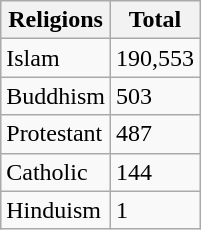<table class="wikitable">
<tr>
<th>Religions</th>
<th>Total</th>
</tr>
<tr>
<td>Islam</td>
<td>190,553</td>
</tr>
<tr>
<td>Buddhism</td>
<td>503</td>
</tr>
<tr>
<td>Protestant</td>
<td>487</td>
</tr>
<tr>
<td>Catholic</td>
<td>144</td>
</tr>
<tr>
<td>Hinduism</td>
<td>1</td>
</tr>
</table>
